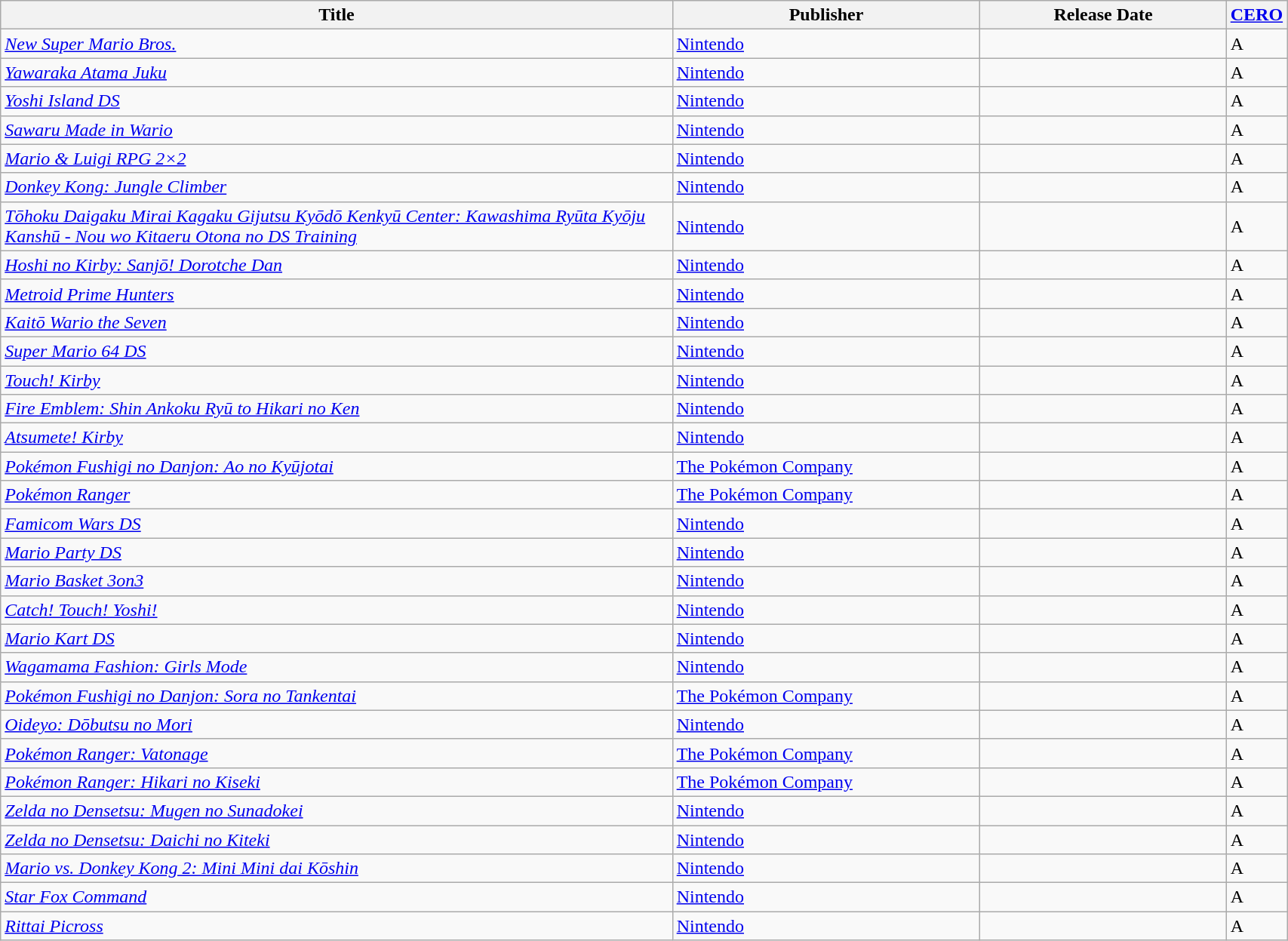<table class="wikitable sortable" style="width:90%">
<tr>
<th width="55%">Title</th>
<th width="25%">Publisher</th>
<th width="20%">Release Date</th>
<th width="10%"><a href='#'>CERO</a></th>
</tr>
<tr>
<td><em><a href='#'>New Super Mario Bros.</a></em></td>
<td><a href='#'>Nintendo</a></td>
<td></td>
<td>A</td>
</tr>
<tr>
<td><em><a href='#'>Yawaraka Atama Juku</a></em></td>
<td><a href='#'>Nintendo</a></td>
<td></td>
<td>A</td>
</tr>
<tr>
<td><em><a href='#'>Yoshi Island DS</a></em></td>
<td><a href='#'>Nintendo</a></td>
<td></td>
<td>A</td>
</tr>
<tr>
<td><em><a href='#'>Sawaru Made in Wario</a></em></td>
<td><a href='#'>Nintendo</a></td>
<td></td>
<td>A</td>
</tr>
<tr>
<td><em><a href='#'>Mario & Luigi RPG 2×2</a></em></td>
<td><a href='#'>Nintendo</a></td>
<td></td>
<td>A</td>
</tr>
<tr>
<td><em><a href='#'>Donkey Kong: Jungle Climber</a></em></td>
<td><a href='#'>Nintendo</a></td>
<td></td>
<td>A</td>
</tr>
<tr>
<td><em><a href='#'>Tōhoku Daigaku Mirai Kagaku Gijutsu Kyōdō Kenkyū Center: Kawashima Ryūta Kyōju Kanshū - Nou wo Kitaeru Otona no DS Training</a></em></td>
<td><a href='#'>Nintendo</a></td>
<td></td>
<td>A</td>
</tr>
<tr>
<td><em><a href='#'>Hoshi no Kirby: Sanjō! Dorotche Dan</a></em></td>
<td><a href='#'>Nintendo</a></td>
<td></td>
<td>A</td>
</tr>
<tr>
<td><em><a href='#'>Metroid Prime Hunters</a></em></td>
<td><a href='#'>Nintendo</a></td>
<td></td>
<td>A</td>
</tr>
<tr>
<td><em><a href='#'>Kaitō Wario the Seven</a></em></td>
<td><a href='#'>Nintendo</a></td>
<td></td>
<td>A</td>
</tr>
<tr>
<td><em><a href='#'>Super Mario 64 DS</a></em></td>
<td><a href='#'>Nintendo</a></td>
<td></td>
<td>A</td>
</tr>
<tr>
<td><em><a href='#'>Touch! Kirby</a></em></td>
<td><a href='#'>Nintendo</a></td>
<td></td>
<td>A</td>
</tr>
<tr>
<td><em><a href='#'>Fire Emblem: Shin Ankoku Ryū to Hikari no Ken</a></em></td>
<td><a href='#'>Nintendo</a></td>
<td></td>
<td>A</td>
</tr>
<tr>
<td><em><a href='#'>Atsumete! Kirby</a></em></td>
<td><a href='#'>Nintendo</a></td>
<td></td>
<td>A</td>
</tr>
<tr>
<td><em><a href='#'>Pokémon Fushigi no Danjon: Ao no Kyūjotai</a></em></td>
<td><a href='#'>The Pokémon Company</a></td>
<td></td>
<td>A</td>
</tr>
<tr>
<td><em><a href='#'>Pokémon Ranger</a></em></td>
<td><a href='#'>The Pokémon Company</a></td>
<td></td>
<td>A</td>
</tr>
<tr>
<td><em><a href='#'>Famicom Wars DS</a></em></td>
<td><a href='#'>Nintendo</a></td>
<td></td>
<td>A</td>
</tr>
<tr>
<td><em><a href='#'>Mario Party DS</a></em></td>
<td><a href='#'>Nintendo</a></td>
<td></td>
<td>A</td>
</tr>
<tr>
<td><em><a href='#'>Mario Basket 3on3</a></em></td>
<td><a href='#'>Nintendo</a></td>
<td></td>
<td>A</td>
</tr>
<tr>
<td><em><a href='#'>Catch! Touch! Yoshi!</a></em></td>
<td><a href='#'>Nintendo</a></td>
<td></td>
<td>A</td>
</tr>
<tr>
<td><em><a href='#'>Mario Kart DS</a></em></td>
<td><a href='#'>Nintendo</a></td>
<td></td>
<td>A</td>
</tr>
<tr>
<td><em><a href='#'>Wagamama Fashion: Girls Mode</a></em></td>
<td><a href='#'>Nintendo</a></td>
<td></td>
<td>A</td>
</tr>
<tr>
<td><em><a href='#'>Pokémon Fushigi no Danjon: Sora no Tankentai</a></em></td>
<td><a href='#'>The Pokémon Company</a></td>
<td></td>
<td>A</td>
</tr>
<tr>
<td><em><a href='#'>Oideyo: Dōbutsu no Mori</a></em></td>
<td><a href='#'>Nintendo</a></td>
<td></td>
<td>A</td>
</tr>
<tr>
<td><em><a href='#'>Pokémon Ranger: Vatonage</a></em></td>
<td><a href='#'>The Pokémon Company</a></td>
<td></td>
<td>A</td>
</tr>
<tr>
<td><em><a href='#'>Pokémon Ranger: Hikari no Kiseki</a></em></td>
<td><a href='#'>The Pokémon Company</a></td>
<td></td>
<td>A</td>
</tr>
<tr>
<td><em><a href='#'>Zelda no Densetsu: Mugen no Sunadokei</a></em></td>
<td><a href='#'>Nintendo</a></td>
<td></td>
<td>A</td>
</tr>
<tr>
<td><em><a href='#'>Zelda no Densetsu: Daichi no Kiteki</a></em></td>
<td><a href='#'>Nintendo</a></td>
<td></td>
<td>A</td>
</tr>
<tr>
<td><em><a href='#'>Mario vs. Donkey Kong 2: Mini Mini dai Kōshin</a></em></td>
<td><a href='#'>Nintendo</a></td>
<td></td>
<td>A</td>
</tr>
<tr>
<td><em><a href='#'>Star Fox Command</a></em></td>
<td><a href='#'>Nintendo</a></td>
<td></td>
<td>A</td>
</tr>
<tr>
<td><em><a href='#'>Rittai Picross</a></em></td>
<td><a href='#'>Nintendo</a></td>
<td></td>
<td>A</td>
</tr>
</table>
